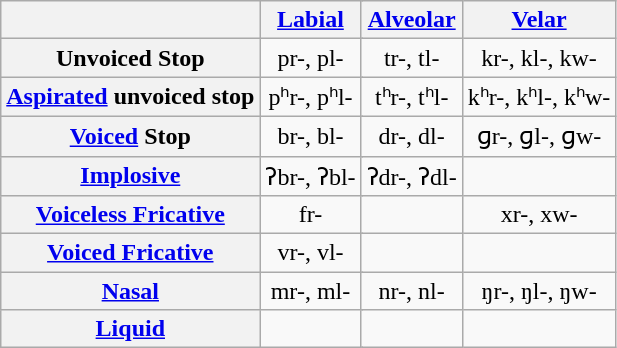<table class="wikitable">
<tr>
<th></th>
<th colspan="2"><a href='#'>Labial</a></th>
<th colspan="2"><a href='#'>Alveolar</a></th>
<th colspan="2"><a href='#'>Velar</a></th>
</tr>
<tr style="text-align:center;">
<th>Unvoiced Stop</th>
<td colspan="2">pr-, pl-</td>
<td colspan="2">tr-, tl-</td>
<td colspan="2">kr-, kl-, kw-</td>
</tr>
<tr style="text-align:center;">
<th><a href='#'>Aspirated</a> unvoiced stop</th>
<td colspan="2">pʰr-, pʰl-</td>
<td colspan="2">tʰr-, tʰl-</td>
<td colspan="2">kʰr-, kʰl-, kʰw-</td>
</tr>
<tr style="text-align:center;">
<th><a href='#'>Voiced</a> Stop</th>
<td colspan="2">br-, bl-</td>
<td colspan="2">dr-, dl-</td>
<td colspan="2">ɡr-, ɡl-, ɡw-</td>
</tr>
<tr style="text-align:center;">
<th><a href='#'>Implosive</a></th>
<td colspan="2">ʔbr-, ʔbl-</td>
<td colspan="2">ʔdr-, ʔdl-</td>
<td colspan="2"></td>
</tr>
<tr style="text-align:center;">
<th><a href='#'>Voiceless Fricative</a></th>
<td colspan="2">fr-</td>
<td colspan="2"></td>
<td colspan="2">xr-, xw-</td>
</tr>
<tr style="text-align:center;">
<th><a href='#'>Voiced Fricative</a></th>
<td colspan="2">vr-, vl-</td>
<td colspan="2"></td>
<td colspan="2"></td>
</tr>
<tr style="text-align:center;">
<th><a href='#'>Nasal</a></th>
<td colspan="2">mr-, ml-</td>
<td colspan="2">nr-, nl-</td>
<td colspan="2">ŋr-, ŋl-, ŋw-</td>
</tr>
<tr style="text-align:center;">
<th><a href='#'>Liquid</a></th>
<td colspan="2"></td>
<td colspan="2"></td>
<td colspan="2"></td>
</tr>
</table>
